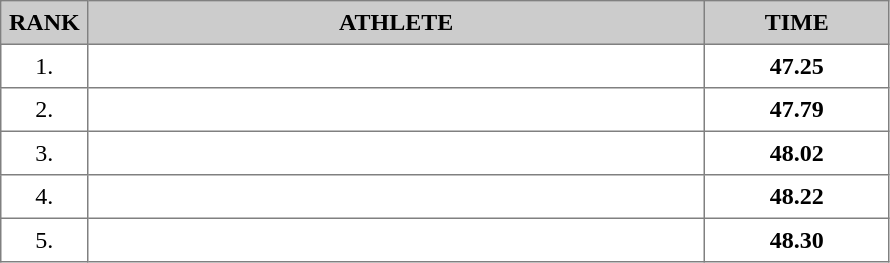<table border="1" cellspacing="2" cellpadding="5" style="border-collapse: collapse; font-size: 100%;">
<tr bgcolor="cccccc">
<th>RANK</th>
<th align="center" style="width: 25em">ATHLETE</th>
<th align="center" style="width: 7em">TIME</th>
</tr>
<tr>
<td align="center">1.</td>
<td></td>
<td align="center"><strong>47.25</strong></td>
</tr>
<tr>
<td align="center">2.</td>
<td></td>
<td align="center"><strong>47.79</strong></td>
</tr>
<tr>
<td align="center">3.</td>
<td></td>
<td align="center"><strong>48.02</strong></td>
</tr>
<tr>
<td align="center">4.</td>
<td></td>
<td align="center"><strong>48.22</strong></td>
</tr>
<tr>
<td align="center">5.</td>
<td></td>
<td align="center"><strong>48.30</strong></td>
</tr>
</table>
